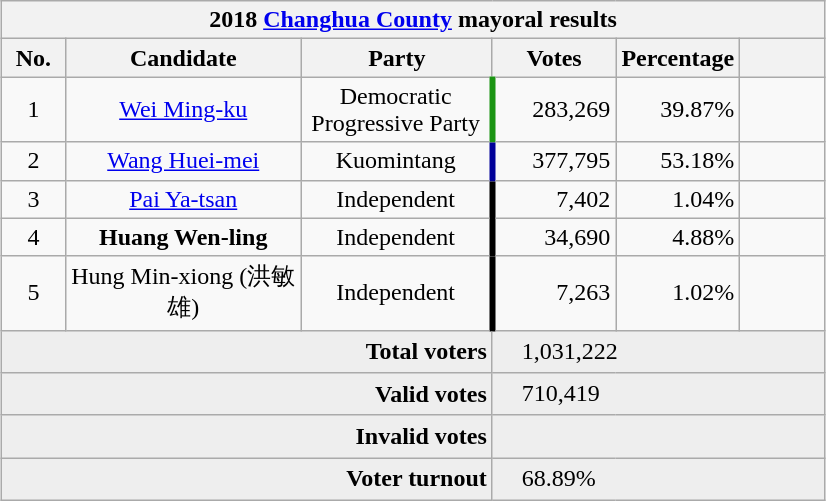<table class="wikitable collapsible" style="margin:1em auto; text-align:center">
<tr>
<th colspan="6">2018 <a href='#'>Changhua County</a> mayoral results</th>
</tr>
<tr>
<th width=35>No.</th>
<th width=150>Candidate</th>
<th width=120>Party</th>
<th width=75>Votes</th>
<th width=75>Percentage</th>
<th width=49></th>
</tr>
<tr>
<td>1</td>
<td><a href='#'>Wei Ming-ku</a></td>
<td>Democratic Progressive Party</td>
<td style="border-left:4px solid #1B9413;" align="right">283,269</td>
<td align="right">39.87%</td>
<td align="center"></td>
</tr>
<tr>
<td>2</td>
<td><a href='#'>Wang Huei-mei</a></td>
<td> Kuomintang</td>
<td style="border-left:4px solid #000099;" align="right">377,795</td>
<td align="right">53.18%</td>
<td align="center"></td>
</tr>
<tr>
<td>3</td>
<td><a href='#'>Pai Ya-tsan</a></td>
<td> Independent</td>
<td style="border-left:4px solid #000000;" align="right">7,402</td>
<td align="right">1.04%</td>
<td align="center"></td>
</tr>
<tr>
<td>4</td>
<td><strong>Huang Wen-ling</strong></td>
<td> Independent</td>
<td style="border-left:4px solid #000000;" align="right">34,690</td>
<td align="right">4.88%</td>
<td align="center"></td>
</tr>
<tr>
<td>5</td>
<td>Hung Min-xiong (洪敏雄)</td>
<td> Independent</td>
<td style="border-left:4px solid #000000;" align="right">7,263</td>
<td align="right">1.02%</td>
<td align="center"></td>
</tr>
<tr bgcolor=EEEEEE>
<td colspan="3" align="right"><strong>Total voters</strong></td>
<td colspan="3" align="left">　1,031,222</td>
</tr>
<tr bgcolor=EEEEEE>
<td colspan="3" align="right"><strong>Valid votes</strong></td>
<td colspan="3" align="left">　710,419</td>
</tr>
<tr bgcolor=EEEEEE>
<td colspan="3" align="right"><strong>Invalid votes</strong></td>
<td colspan="3" align="left">　</td>
</tr>
<tr bgcolor=EEEEEE>
<td colspan="3" align="right"><strong>Voter turnout</strong></td>
<td colspan="3" align="left">　68.89%</td>
</tr>
</table>
